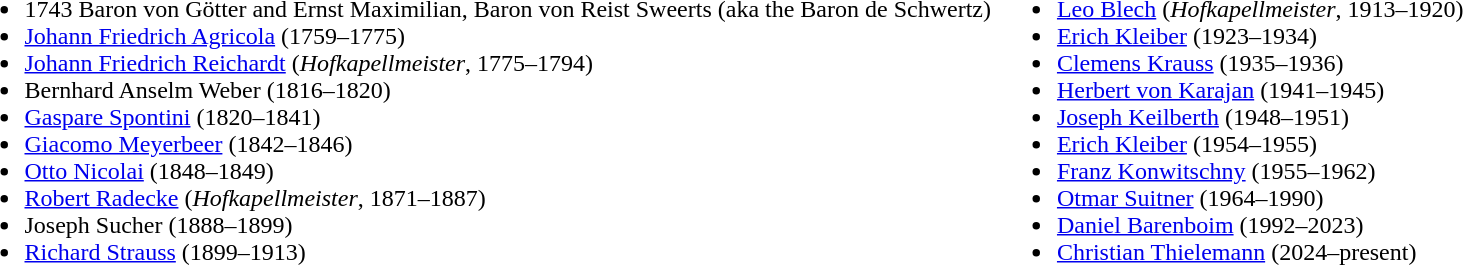<table>
<tr>
<td valign="top"><br><ul><li>1743 Baron von Götter and Ernst Maximilian, Baron von Reist Sweerts (aka the Baron de Schwertz)</li><li><a href='#'>Johann Friedrich Agricola</a> (1759–1775)</li><li><a href='#'>Johann Friedrich Reichardt</a> (<em>Hofkapellmeister</em>, 1775–1794)</li><li>Bernhard Anselm Weber (1816–1820)</li><li><a href='#'>Gaspare Spontini</a> (1820–1841)</li><li><a href='#'>Giacomo Meyerbeer</a> (1842–1846)</li><li><a href='#'>Otto Nicolai</a> (1848–1849)</li><li><a href='#'>Robert Radecke</a> (<em>Hofkapellmeister</em>, 1871–1887)</li><li>Joseph Sucher (1888–1899)</li><li><a href='#'>Richard Strauss</a> (1899–1913)</li></ul></td>
<td valign="top"><br><ul><li><a href='#'>Leo Blech</a> (<em>Hofkapellmeister</em>, 1913–1920)</li><li><a href='#'>Erich Kleiber</a> (1923–1934)</li><li><a href='#'>Clemens Krauss</a> (1935–1936)</li><li><a href='#'>Herbert von Karajan</a> (1941–1945)</li><li><a href='#'>Joseph Keilberth</a> (1948–1951)</li><li><a href='#'>Erich Kleiber</a> (1954–1955)</li><li><a href='#'>Franz Konwitschny</a> (1955–1962)</li><li><a href='#'>Otmar Suitner</a> (1964–1990)</li><li><a href='#'>Daniel Barenboim</a> (1992–2023)</li><li><a href='#'>Christian Thielemann</a> (2024–present)</li></ul></td>
</tr>
</table>
